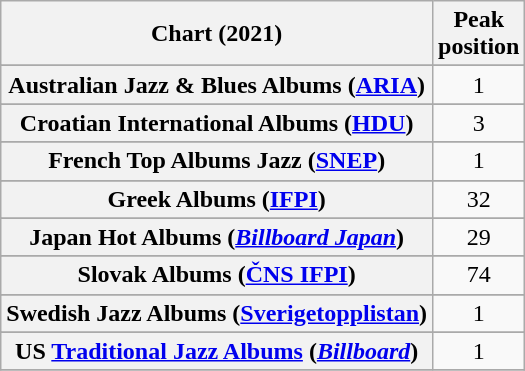<table class="wikitable sortable plainrowheaders" style="text-align:center">
<tr>
<th scope="col">Chart (2021)</th>
<th scope="col">Peak<br>position</th>
</tr>
<tr>
</tr>
<tr>
<th scope="row">Australian Jazz & Blues Albums (<a href='#'>ARIA</a>)</th>
<td>1</td>
</tr>
<tr>
</tr>
<tr>
</tr>
<tr>
</tr>
<tr>
</tr>
<tr>
<th scope="row">Croatian International Albums (<a href='#'>HDU</a>)</th>
<td>3</td>
</tr>
<tr>
</tr>
<tr>
</tr>
<tr>
</tr>
<tr>
<th scope="row">French Top Albums Jazz (<a href='#'>SNEP</a>)</th>
<td>1</td>
</tr>
<tr>
</tr>
<tr>
<th scope="row">Greek Albums (<a href='#'>IFPI</a>)</th>
<td>32</td>
</tr>
<tr>
</tr>
<tr>
</tr>
<tr>
</tr>
<tr>
<th scope="row">Japan Hot Albums (<em><a href='#'>Billboard Japan</a></em>)</th>
<td>29</td>
</tr>
<tr>
</tr>
<tr>
</tr>
<tr>
</tr>
<tr>
</tr>
<tr>
<th scope="row">Slovak Albums (<a href='#'>ČNS IFPI</a>)</th>
<td>74</td>
</tr>
<tr>
</tr>
<tr>
<th scope="row">Swedish Jazz Albums (<a href='#'>Sverigetopplistan</a>)</th>
<td>1</td>
</tr>
<tr>
</tr>
<tr>
</tr>
<tr>
</tr>
<tr>
</tr>
<tr>
</tr>
<tr>
<th scope="row">US <a href='#'>Traditional Jazz Albums</a> (<em><a href='#'>Billboard</a></em>)</th>
<td>1</td>
</tr>
<tr>
</tr>
</table>
